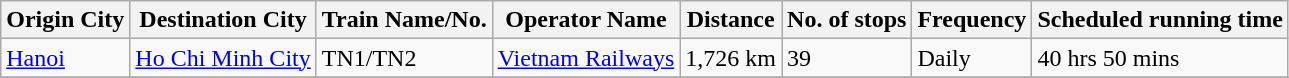<table class="wikitable sortable">
<tr>
<th>Origin City</th>
<th>Destination City</th>
<th>Train Name/No.</th>
<th>Operator Name</th>
<th>Distance</th>
<th>No. of stops</th>
<th>Frequency</th>
<th data-sort-type="number">Scheduled running time</th>
</tr>
<tr>
<td><a href='#'>Hanoi</a></td>
<td><a href='#'>Ho Chi Minh City</a></td>
<td>TN1/TN2</td>
<td><a href='#'>Vietnam Railways</a></td>
<td>1,726 km</td>
<td>39</td>
<td>Daily</td>
<td>40 hrs 50 mins</td>
</tr>
<tr>
</tr>
</table>
